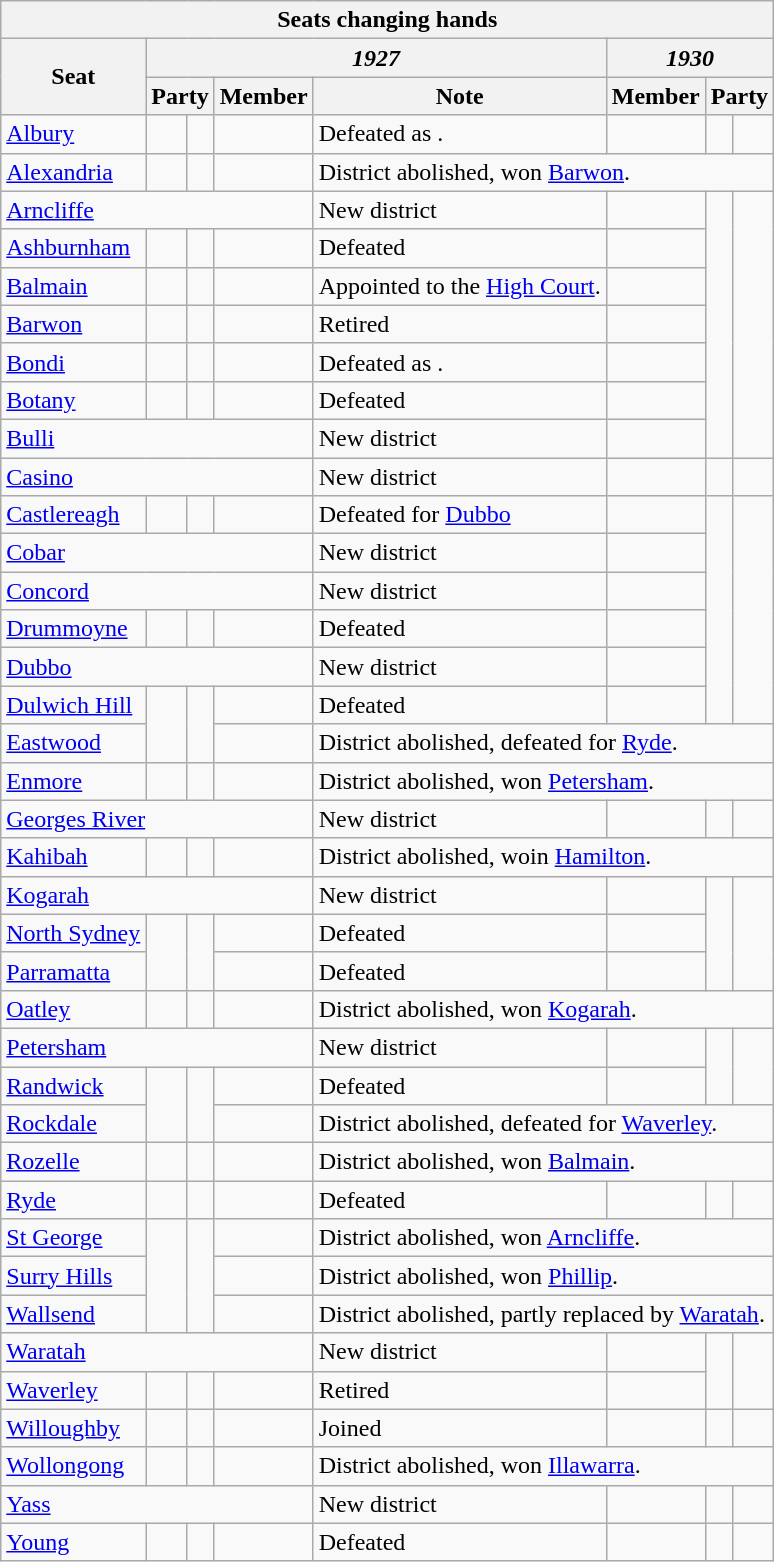<table class="wikitable sortable">
<tr>
<th colspan="8">Seats changing hands</th>
</tr>
<tr>
<th rowspan="2">Seat</th>
<th colspan="4"><em>1927</em></th>
<th colspan="3"><em>1930</em></th>
</tr>
<tr>
<th colspan="2">Party</th>
<th>Member</th>
<th>Note</th>
<th>Member</th>
<th colspan="2">Party</th>
</tr>
<tr>
<td><a href='#'>Albury</a></td>
<td> </td>
<td></td>
<td></td>
<td>Defeated as .</td>
<td></td>
<td></td>
<td> </td>
</tr>
<tr>
<td><a href='#'>Alexandria</a> </td>
<td> </td>
<td></td>
<td></td>
<td colspan="4">District abolished, won <a href='#'>Barwon</a>.</td>
</tr>
<tr>
<td colspan="4"><a href='#'>Arncliffe</a></td>
<td>New district</td>
<td></td>
<td rowspan="7"></td>
<td rowspan="7" > </td>
</tr>
<tr>
<td><a href='#'>Ashburnham</a></td>
<td> </td>
<td></td>
<td></td>
<td>Defeated</td>
<td></td>
</tr>
<tr>
<td><a href='#'>Balmain</a></td>
<td> </td>
<td></td>
<td></td>
<td>Appointed to the <a href='#'>High Court</a>.</td>
<td></td>
</tr>
<tr>
<td><a href='#'>Barwon</a></td>
<td> </td>
<td></td>
<td></td>
<td>Retired</td>
<td></td>
</tr>
<tr>
<td><a href='#'>Bondi</a></td>
<td> </td>
<td></td>
<td></td>
<td>Defeated as .</td>
<td></td>
</tr>
<tr>
<td><a href='#'>Botany</a></td>
<td> </td>
<td></td>
<td></td>
<td>Defeated</td>
<td></td>
</tr>
<tr>
<td colspan="4"><a href='#'>Bulli</a></td>
<td>New district</td>
<td></td>
</tr>
<tr>
<td colspan="4"><a href='#'>Casino</a></td>
<td>New district</td>
<td></td>
<td></td>
<td> </td>
</tr>
<tr>
<td><a href='#'>Castlereagh</a></td>
<td> </td>
<td></td>
<td></td>
<td>Defeated for <a href='#'>Dubbo</a></td>
<td></td>
<td rowspan="6"></td>
<td rowspan="6" > </td>
</tr>
<tr>
<td colspan="4"><a href='#'>Cobar</a></td>
<td>New district</td>
<td></td>
</tr>
<tr>
<td colspan="4"><a href='#'>Concord</a></td>
<td>New district</td>
<td></td>
</tr>
<tr>
<td><a href='#'>Drummoyne</a></td>
<td> </td>
<td></td>
<td></td>
<td>Defeated</td>
<td></td>
</tr>
<tr>
<td colspan="4"><a href='#'>Dubbo</a> </td>
<td>New district</td>
<td></td>
</tr>
<tr>
<td><a href='#'>Dulwich Hill</a></td>
<td rowspan="2" > </td>
<td rowspan="2"></td>
<td></td>
<td>Defeated</td>
<td></td>
</tr>
<tr>
<td><a href='#'>Eastwood</a></td>
<td></td>
<td colspan="4">District abolished, defeated for <a href='#'>Ryde</a>.</td>
</tr>
<tr>
<td><a href='#'>Enmore</a></td>
<td> </td>
<td></td>
<td></td>
<td colspan="4">District abolished, won <a href='#'>Petersham</a>.</td>
</tr>
<tr>
<td colspan="4"><a href='#'>Georges River</a></td>
<td>New district</td>
<td></td>
<td></td>
<td> </td>
</tr>
<tr>
<td><a href='#'>Kahibah</a></td>
<td> </td>
<td></td>
<td></td>
<td colspan="4">District abolished, woin <a href='#'>Hamilton</a>.</td>
</tr>
<tr>
<td colspan="4"><a href='#'>Kogarah</a></td>
<td>New district</td>
<td></td>
<td rowspan="3"></td>
<td rowspan="3" > </td>
</tr>
<tr>
<td><a href='#'>North Sydney</a></td>
<td rowspan="2" > </td>
<td rowspan="2"></td>
<td></td>
<td>Defeated</td>
<td></td>
</tr>
<tr>
<td><a href='#'>Parramatta</a></td>
<td></td>
<td>Defeated</td>
<td></td>
</tr>
<tr>
<td><a href='#'>Oatley</a></td>
<td> </td>
<td></td>
<td></td>
<td colspan="4">District abolished, won <a href='#'>Kogarah</a>.</td>
</tr>
<tr>
<td colspan="4"><a href='#'>Petersham</a></td>
<td>New district</td>
<td></td>
<td rowspan="2"></td>
<td rowspan="2" > </td>
</tr>
<tr>
<td><a href='#'>Randwick</a></td>
<td rowspan="2" > </td>
<td rowspan="2"></td>
<td></td>
<td>Defeated</td>
<td></td>
</tr>
<tr>
<td><a href='#'>Rockdale</a></td>
<td></td>
<td colspan="4">District abolished, defeated for <a href='#'>Waverley</a>.</td>
</tr>
<tr>
<td><a href='#'>Rozelle</a></td>
<td> </td>
<td></td>
<td></td>
<td colspan="4">District abolished, won <a href='#'>Balmain</a>.</td>
</tr>
<tr>
<td><a href='#'>Ryde</a></td>
<td> </td>
<td></td>
<td></td>
<td>Defeated</td>
<td></td>
<td></td>
<td> </td>
</tr>
<tr>
<td><a href='#'>St George</a></td>
<td rowspan="3" > </td>
<td rowspan="3"></td>
<td></td>
<td colspan="4">District abolished, won <a href='#'>Arncliffe</a>.</td>
</tr>
<tr>
<td><a href='#'>Surry Hills</a></td>
<td></td>
<td colspan="4">District abolished, won <a href='#'>Phillip</a>.</td>
</tr>
<tr>
<td><a href='#'>Wallsend</a></td>
<td></td>
<td colspan="4">District abolished, partly replaced by  <a href='#'>Waratah</a>.</td>
</tr>
<tr>
<td colspan="4"><a href='#'>Waratah</a></td>
<td>New district</td>
<td></td>
<td rowspan="2"></td>
<td rowspan="2" > </td>
</tr>
<tr>
<td><a href='#'>Waverley</a></td>
<td> </td>
<td></td>
<td></td>
<td>Retired</td>
<td></td>
</tr>
<tr>
<td><a href='#'>Willoughby</a></td>
<td> </td>
<td></td>
<td></td>
<td>Joined </td>
<td></td>
<td></td>
<td> </td>
</tr>
<tr>
<td><a href='#'>Wollongong</a></td>
<td> </td>
<td></td>
<td></td>
<td colspan="4">District abolished, won <a href='#'>Illawarra</a>.</td>
</tr>
<tr>
<td colspan="4"><a href='#'>Yass</a> </td>
<td>New district</td>
<td></td>
<td></td>
<td> </td>
</tr>
<tr>
<td><a href='#'>Young</a></td>
<td> </td>
<td></td>
<td></td>
<td>Defeated</td>
<td></td>
<td></td>
<td> </td>
</tr>
</table>
